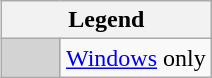<table class="wikitable" style="width:auto; float:right; margin-right:1em;">
<tr>
<th colspan="2">Legend</th>
</tr>
<tr>
<td style="background:#D3D3D3; width:2em;"> </td>
<td><a href='#'>Windows</a> only</td>
</tr>
</table>
